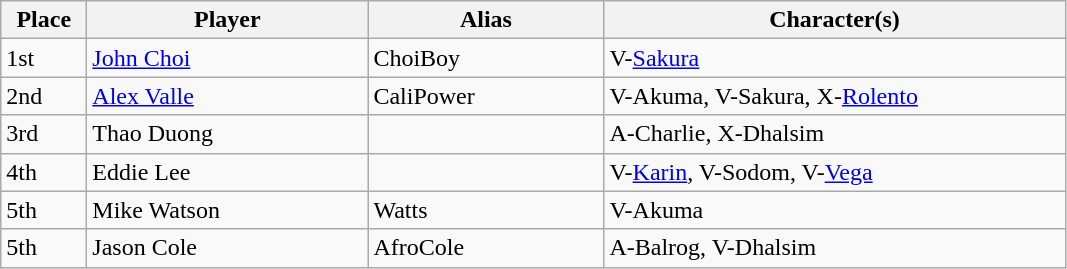<table class="wikitable">
<tr>
<th style="width:50px;">Place</th>
<th style="width:180px;">Player</th>
<th style="width:150px;">Alias</th>
<th style="width:300px;">Character(s)</th>
</tr>
<tr>
<td>1st</td>
<td> <a href='#'>John Choi</a></td>
<td>ChoiBoy</td>
<td>V-<a href='#'>Sakura</a></td>
</tr>
<tr>
<td>2nd</td>
<td> <a href='#'>Alex Valle</a></td>
<td>CaliPower</td>
<td>V-Akuma, V-Sakura, X-<a href='#'>Rolento</a></td>
</tr>
<tr>
<td>3rd</td>
<td> Thao Duong</td>
<td></td>
<td>A-Charlie, X-Dhalsim</td>
</tr>
<tr>
<td>4th</td>
<td> Eddie Lee</td>
<td></td>
<td>V-<a href='#'>Karin</a>, V-Sodom, V-<a href='#'>Vega</a></td>
</tr>
<tr>
<td>5th</td>
<td> Mike Watson</td>
<td>Watts</td>
<td>V-Akuma</td>
</tr>
<tr>
<td>5th</td>
<td> Jason Cole</td>
<td>AfroCole</td>
<td>A-Balrog, V-Dhalsim</td>
</tr>
</table>
